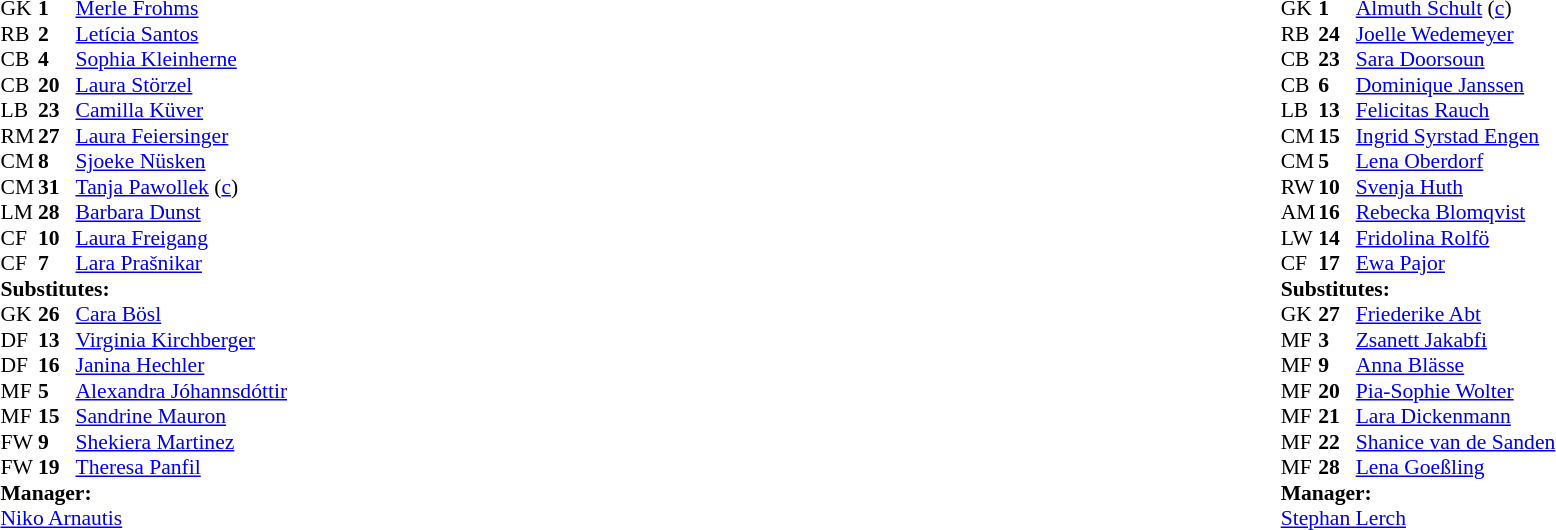<table style="width:100%">
<tr>
<td style="vertical-align:top;width:40%"><br><table style="font-size:90%" cellspacing="0" cellpadding="0">
<tr>
<th width=25></th>
<th width=25></th>
</tr>
<tr>
<td>GK</td>
<td><strong>1</strong></td>
<td> <a href='#'>Merle Frohms</a></td>
</tr>
<tr>
<td>RB</td>
<td><strong>2</strong></td>
<td> <a href='#'>Letícia Santos</a></td>
</tr>
<tr>
<td>CB</td>
<td><strong>4</strong></td>
<td> <a href='#'>Sophia Kleinherne</a></td>
<td></td>
</tr>
<tr>
<td>CB</td>
<td><strong>20</strong></td>
<td> <a href='#'>Laura Störzel</a></td>
<td></td>
<td></td>
</tr>
<tr>
<td>LB</td>
<td><strong>23</strong></td>
<td> <a href='#'>Camilla Küver</a></td>
<td></td>
<td></td>
</tr>
<tr>
<td>RM</td>
<td><strong>27</strong></td>
<td> <a href='#'>Laura Feiersinger</a></td>
</tr>
<tr>
<td>CM</td>
<td><strong>8</strong></td>
<td> <a href='#'>Sjoeke Nüsken</a></td>
</tr>
<tr>
<td>CM</td>
<td><strong>31</strong></td>
<td> <a href='#'>Tanja Pawollek</a> (<a href='#'>c</a>)</td>
<td></td>
<td></td>
</tr>
<tr>
<td>LM</td>
<td><strong>28</strong></td>
<td> <a href='#'>Barbara Dunst</a></td>
<td></td>
<td></td>
</tr>
<tr>
<td>CF</td>
<td><strong>10</strong></td>
<td> <a href='#'>Laura Freigang</a></td>
</tr>
<tr>
<td>CF</td>
<td><strong>7</strong></td>
<td> <a href='#'>Lara Prašnikar</a></td>
</tr>
<tr>
<td colspan="4"><strong>Substitutes:</strong></td>
</tr>
<tr>
<td>GK</td>
<td><strong>26</strong></td>
<td> <a href='#'>Cara Bösl</a></td>
</tr>
<tr>
<td>DF</td>
<td><strong>13</strong></td>
<td> <a href='#'>Virginia Kirchberger</a></td>
<td></td>
<td></td>
</tr>
<tr>
<td>DF</td>
<td><strong>16</strong></td>
<td> <a href='#'>Janina Hechler</a></td>
<td></td>
<td></td>
</tr>
<tr>
<td>MF</td>
<td><strong>5</strong></td>
<td> <a href='#'>Alexandra Jóhannsdóttir</a></td>
<td></td>
<td></td>
</tr>
<tr>
<td>MF</td>
<td><strong>15</strong></td>
<td> <a href='#'>Sandrine Mauron</a></td>
</tr>
<tr>
<td>FW</td>
<td><strong>9</strong></td>
<td> <a href='#'>Shekiera Martinez</a></td>
<td></td>
<td></td>
</tr>
<tr>
<td>FW</td>
<td><strong>19</strong></td>
<td> <a href='#'>Theresa Panfil</a></td>
</tr>
<tr>
<td colspan="4"><strong>Manager:</strong></td>
</tr>
<tr>
<td colspan="4"> <a href='#'>Niko Arnautis</a></td>
</tr>
</table>
</td>
<td style="vertical-align:top"></td>
<td style="vertical-align:top;width:50%"><br><table cellspacing="0" cellpadding="0" style="font-size:90%;margin:auto">
<tr>
<th width=25></th>
<th width=25></th>
</tr>
<tr>
<td>GK</td>
<td><strong>1</strong></td>
<td> <a href='#'>Almuth Schult</a> (<a href='#'>c</a>)</td>
<td></td>
</tr>
<tr>
<td>RB</td>
<td><strong>24</strong></td>
<td> <a href='#'>Joelle Wedemeyer</a></td>
<td></td>
<td></td>
</tr>
<tr>
<td>CB</td>
<td><strong>23</strong></td>
<td> <a href='#'>Sara Doorsoun</a></td>
</tr>
<tr>
<td>CB</td>
<td><strong>6</strong></td>
<td> <a href='#'>Dominique Janssen</a></td>
</tr>
<tr>
<td>LB</td>
<td><strong>13</strong></td>
<td> <a href='#'>Felicitas Rauch</a></td>
</tr>
<tr>
<td>CM</td>
<td><strong>15</strong></td>
<td> <a href='#'>Ingrid Syrstad Engen</a></td>
</tr>
<tr>
<td>CM</td>
<td><strong>5</strong></td>
<td> <a href='#'>Lena Oberdorf</a></td>
<td></td>
</tr>
<tr>
<td>RW</td>
<td><strong>10</strong></td>
<td> <a href='#'>Svenja Huth</a></td>
</tr>
<tr>
<td>AM</td>
<td><strong>16</strong></td>
<td> <a href='#'>Rebecka Blomqvist</a></td>
<td></td>
<td></td>
</tr>
<tr>
<td>LW</td>
<td><strong>14</strong></td>
<td> <a href='#'>Fridolina Rolfö</a></td>
<td></td>
<td></td>
</tr>
<tr>
<td>CF</td>
<td><strong>17</strong></td>
<td> <a href='#'>Ewa Pajor</a></td>
<td></td>
<td></td>
</tr>
<tr>
<td colspan="4"><strong>Substitutes:</strong></td>
</tr>
<tr>
<td>GK</td>
<td><strong>27</strong></td>
<td> <a href='#'>Friederike Abt</a></td>
<td></td>
<td></td>
</tr>
<tr>
<td>MF</td>
<td><strong>3</strong></td>
<td> <a href='#'>Zsanett Jakabfi</a></td>
<td></td>
<td></td>
</tr>
<tr>
<td>MF</td>
<td><strong>9</strong></td>
<td> <a href='#'>Anna Blässe</a></td>
<td></td>
<td></td>
</tr>
<tr>
<td>MF</td>
<td><strong>20</strong></td>
<td> <a href='#'>Pia-Sophie Wolter</a></td>
<td></td>
<td></td>
</tr>
<tr>
<td>MF</td>
<td><strong>21</strong></td>
<td> <a href='#'>Lara Dickenmann</a></td>
</tr>
<tr>
<td>MF</td>
<td><strong>22</strong></td>
<td> <a href='#'>Shanice van de Sanden</a></td>
</tr>
<tr>
<td>MF</td>
<td><strong>28</strong></td>
<td> <a href='#'>Lena Goeßling</a></td>
</tr>
<tr>
<td colspan="4"><strong>Manager:</strong></td>
</tr>
<tr>
<td colspan="4"> <a href='#'>Stephan Lerch</a></td>
</tr>
</table>
</td>
</tr>
</table>
